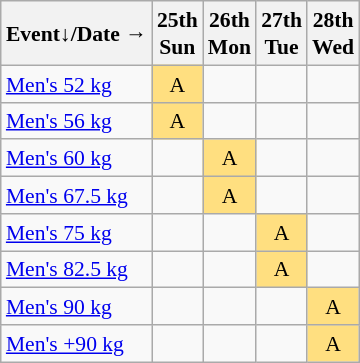<table class="wikitable" style="margin:0.5em auto; font-size:90%; line-height:1.25em; text-align:center;">
<tr>
<th>Event↓/Date →</th>
<th>25th<br>Sun</th>
<th>26th<br>Mon</th>
<th>27th<br>Tue</th>
<th>28th<br>Wed</th>
</tr>
<tr>
<td align="left"><a href='#'>Men's 52 kg</a></td>
<td bgcolor="#FFDF80">A</td>
<td></td>
<td></td>
<td></td>
</tr>
<tr>
<td align="left"><a href='#'>Men's 56 kg</a></td>
<td bgcolor="#FFDF80">A</td>
<td></td>
<td></td>
<td></td>
</tr>
<tr>
<td align="left"><a href='#'>Men's 60 kg</a></td>
<td></td>
<td bgcolor="#FFDF80">A</td>
<td></td>
<td></td>
</tr>
<tr>
<td align="left"><a href='#'>Men's 67.5 kg</a></td>
<td></td>
<td bgcolor="#FFDF80">A</td>
<td></td>
<td></td>
</tr>
<tr>
<td align="left"><a href='#'>Men's 75 kg</a></td>
<td></td>
<td></td>
<td bgcolor="#FFDF80">A</td>
<td></td>
</tr>
<tr>
<td align="left"><a href='#'>Men's 82.5 kg</a></td>
<td></td>
<td></td>
<td bgcolor="#FFDF80">A</td>
<td></td>
</tr>
<tr>
<td align="left"><a href='#'>Men's 90 kg</a></td>
<td></td>
<td></td>
<td></td>
<td bgcolor="#FFDF80">A</td>
</tr>
<tr>
<td align="left"><a href='#'>Men's +90 kg</a></td>
<td></td>
<td></td>
<td></td>
<td bgcolor="#FFDF80">A</td>
</tr>
</table>
